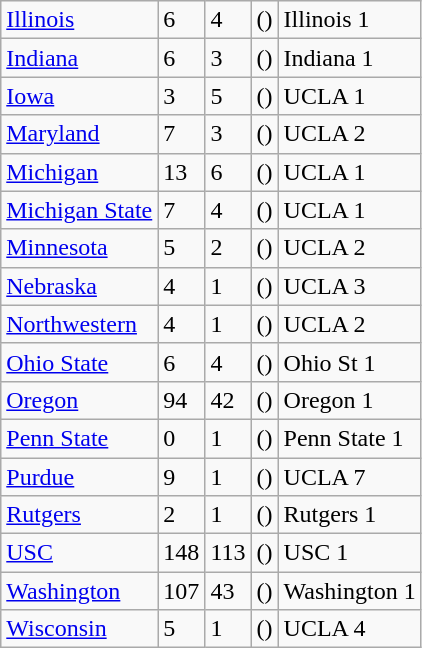<table class="wikitable sortable">
<tr>
<td><a href='#'>Illinois</a></td>
<td>6</td>
<td>4</td>
<td>()</td>
<td>Illinois 1</td>
</tr>
<tr>
<td><a href='#'>Indiana</a></td>
<td>6</td>
<td>3</td>
<td>()</td>
<td>Indiana 1</td>
</tr>
<tr>
<td><a href='#'>Iowa</a></td>
<td>3</td>
<td>5</td>
<td>()</td>
<td>UCLA 1</td>
</tr>
<tr>
<td><a href='#'>Maryland</a></td>
<td>7</td>
<td>3</td>
<td>()</td>
<td>UCLA 2</td>
</tr>
<tr>
<td><a href='#'>Michigan</a></td>
<td>13</td>
<td>6</td>
<td>()</td>
<td>UCLA 1</td>
</tr>
<tr>
<td><a href='#'>Michigan State</a></td>
<td>7</td>
<td>4</td>
<td>()</td>
<td>UCLA 1</td>
</tr>
<tr>
<td><a href='#'>Minnesota</a></td>
<td>5</td>
<td>2</td>
<td>()</td>
<td>UCLA 2</td>
</tr>
<tr>
<td><a href='#'>Nebraska</a></td>
<td>4</td>
<td>1</td>
<td>()</td>
<td>UCLA 3</td>
</tr>
<tr>
<td><a href='#'>Northwestern</a></td>
<td>4</td>
<td>1</td>
<td>()</td>
<td>UCLA 2</td>
</tr>
<tr>
<td><a href='#'>Ohio State</a></td>
<td>6</td>
<td>4</td>
<td>()</td>
<td>Ohio St 1</td>
</tr>
<tr>
<td><a href='#'>Oregon</a></td>
<td>94</td>
<td>42</td>
<td>()</td>
<td>Oregon 1</td>
</tr>
<tr>
<td><a href='#'>Penn State</a></td>
<td>0</td>
<td>1</td>
<td>()</td>
<td>Penn State 1</td>
</tr>
<tr>
<td><a href='#'>Purdue</a></td>
<td>9</td>
<td>1</td>
<td>()</td>
<td>UCLA 7</td>
</tr>
<tr>
<td><a href='#'>Rutgers</a></td>
<td>2</td>
<td>1</td>
<td>()</td>
<td>Rutgers 1</td>
</tr>
<tr>
<td><a href='#'>USC</a></td>
<td>148</td>
<td>113</td>
<td>()</td>
<td>USC 1</td>
</tr>
<tr>
<td><a href='#'>Washington</a></td>
<td>107</td>
<td>43</td>
<td>()</td>
<td>Washington 1</td>
</tr>
<tr>
<td><a href='#'>Wisconsin</a></td>
<td>5</td>
<td>1</td>
<td>()</td>
<td>UCLA 4</td>
</tr>
</table>
